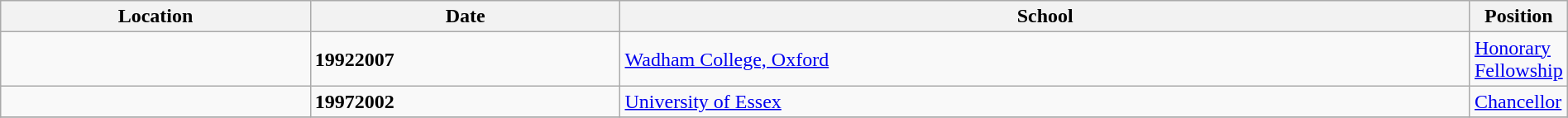<table class="wikitable" style="width:100%;">
<tr>
<th style="width:20%;">Location</th>
<th style="width:20%;">Date</th>
<th style="width:55%;">School</th>
<th style="width:5%;">Position</th>
</tr>
<tr>
<td></td>
<td><strong>19922007</strong></td>
<td><a href='#'>Wadham College, Oxford</a></td>
<td><a href='#'>Honorary Fellowship</a></td>
</tr>
<tr>
<td></td>
<td><strong>19972002</strong></td>
<td><a href='#'>University of Essex</a></td>
<td><a href='#'>Chancellor</a></td>
</tr>
<tr>
</tr>
</table>
